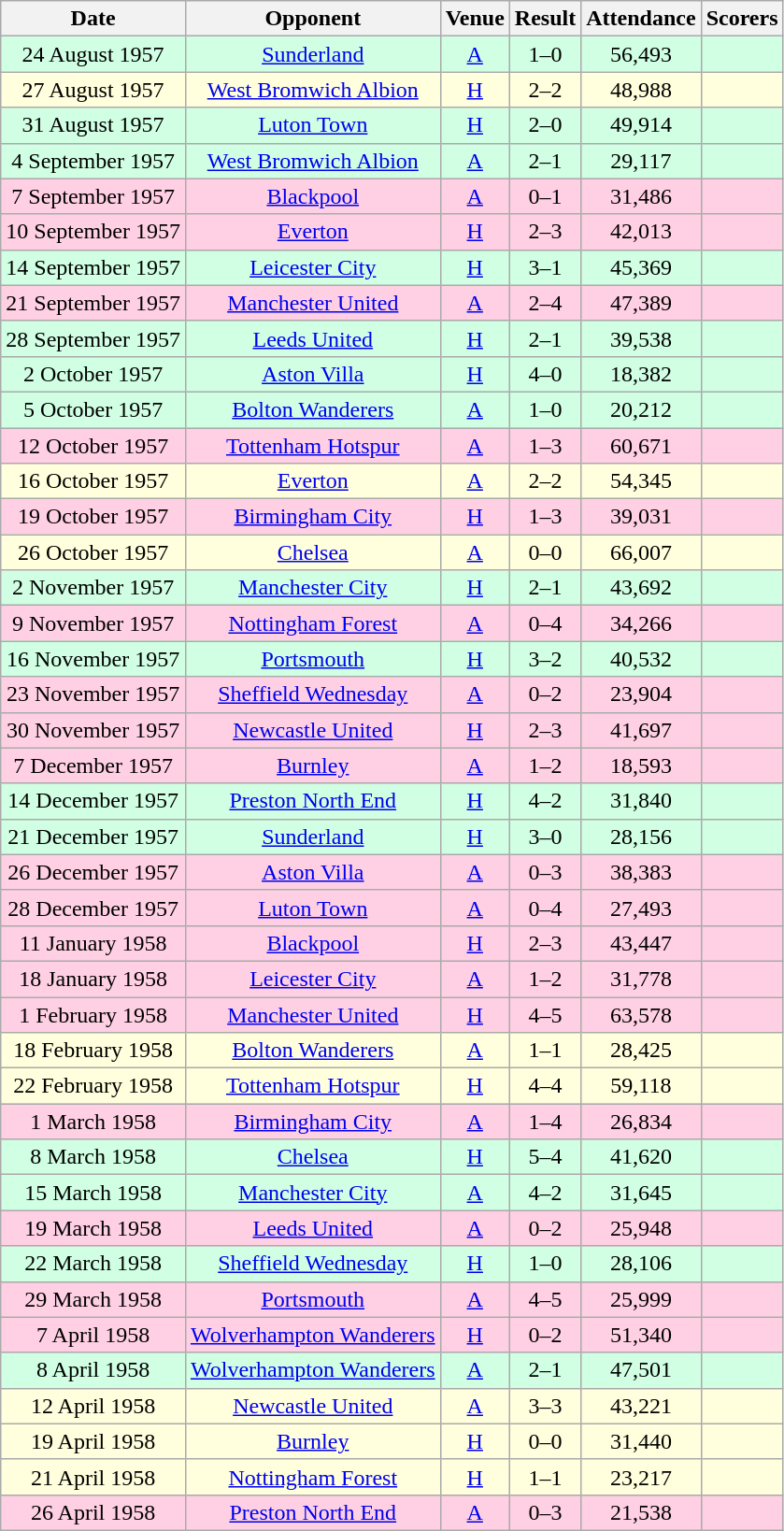<table class="wikitable sortable" style="text-align:center;">
<tr>
<th>Date</th>
<th>Opponent</th>
<th>Venue</th>
<th>Result</th>
<th>Attendance</th>
<th>Scorers</th>
</tr>
<tr style="background:#d0ffe3;">
<td>24 August 1957</td>
<td><a href='#'>Sunderland</a></td>
<td><a href='#'>A</a></td>
<td>1–0</td>
<td>56,493</td>
<td></td>
</tr>
<tr style="background:#ffffdd;">
<td>27 August 1957</td>
<td><a href='#'>West Bromwich Albion</a></td>
<td><a href='#'>H</a></td>
<td>2–2</td>
<td>48,988</td>
<td></td>
</tr>
<tr style="background:#d0ffe3;">
<td>31 August 1957</td>
<td><a href='#'>Luton Town</a></td>
<td><a href='#'>H</a></td>
<td>2–0</td>
<td>49,914</td>
<td></td>
</tr>
<tr style="background:#d0ffe3;">
<td>4 September 1957</td>
<td><a href='#'>West Bromwich Albion</a></td>
<td><a href='#'>A</a></td>
<td>2–1</td>
<td>29,117</td>
<td></td>
</tr>
<tr style="background:#ffd0e3;">
<td>7 September 1957</td>
<td><a href='#'>Blackpool</a></td>
<td><a href='#'>A</a></td>
<td>0–1</td>
<td>31,486</td>
<td></td>
</tr>
<tr style="background:#ffd0e3;">
<td>10 September 1957</td>
<td><a href='#'>Everton</a></td>
<td><a href='#'>H</a></td>
<td>2–3</td>
<td>42,013</td>
<td></td>
</tr>
<tr style="background:#d0ffe3;">
<td>14 September 1957</td>
<td><a href='#'>Leicester City</a></td>
<td><a href='#'>H</a></td>
<td>3–1</td>
<td>45,369</td>
<td></td>
</tr>
<tr style="background:#ffd0e3;">
<td>21 September 1957</td>
<td><a href='#'>Manchester United</a></td>
<td><a href='#'>A</a></td>
<td>2–4</td>
<td>47,389</td>
<td></td>
</tr>
<tr style="background:#d0ffe3;">
<td>28 September 1957</td>
<td><a href='#'>Leeds United</a></td>
<td><a href='#'>H</a></td>
<td>2–1</td>
<td>39,538</td>
<td></td>
</tr>
<tr style="background:#d0ffe3;">
<td>2 October 1957</td>
<td><a href='#'>Aston Villa</a></td>
<td><a href='#'>H</a></td>
<td>4–0</td>
<td>18,382</td>
<td></td>
</tr>
<tr style="background:#d0ffe3;">
<td>5 October 1957</td>
<td><a href='#'>Bolton Wanderers</a></td>
<td><a href='#'>A</a></td>
<td>1–0</td>
<td>20,212</td>
<td></td>
</tr>
<tr style="background:#ffd0e3;">
<td>12 October 1957</td>
<td><a href='#'>Tottenham Hotspur</a></td>
<td><a href='#'>A</a></td>
<td>1–3</td>
<td>60,671</td>
<td></td>
</tr>
<tr style="background:#ffffdd;">
<td>16 October 1957</td>
<td><a href='#'>Everton</a></td>
<td><a href='#'>A</a></td>
<td>2–2</td>
<td>54,345</td>
<td></td>
</tr>
<tr style="background:#ffd0e3;">
<td>19 October 1957</td>
<td><a href='#'>Birmingham City</a></td>
<td><a href='#'>H</a></td>
<td>1–3</td>
<td>39,031</td>
<td></td>
</tr>
<tr style="background:#ffffdd;">
<td>26 October 1957</td>
<td><a href='#'>Chelsea</a></td>
<td><a href='#'>A</a></td>
<td>0–0</td>
<td>66,007</td>
<td></td>
</tr>
<tr style="background:#d0ffe3;">
<td>2 November 1957</td>
<td><a href='#'>Manchester City</a></td>
<td><a href='#'>H</a></td>
<td>2–1</td>
<td>43,692</td>
<td></td>
</tr>
<tr style="background:#ffd0e3;">
<td>9 November 1957</td>
<td><a href='#'>Nottingham Forest</a></td>
<td><a href='#'>A</a></td>
<td>0–4</td>
<td>34,266</td>
<td></td>
</tr>
<tr style="background:#d0ffe3;">
<td>16 November 1957</td>
<td><a href='#'>Portsmouth</a></td>
<td><a href='#'>H</a></td>
<td>3–2</td>
<td>40,532</td>
<td></td>
</tr>
<tr style="background:#ffd0e3;">
<td>23 November 1957</td>
<td><a href='#'>Sheffield Wednesday</a></td>
<td><a href='#'>A</a></td>
<td>0–2</td>
<td>23,904</td>
<td></td>
</tr>
<tr style="background:#ffd0e3;">
<td>30 November 1957</td>
<td><a href='#'>Newcastle United</a></td>
<td><a href='#'>H</a></td>
<td>2–3</td>
<td>41,697</td>
<td></td>
</tr>
<tr style="background:#ffd0e3;">
<td>7 December 1957</td>
<td><a href='#'>Burnley</a></td>
<td><a href='#'>A</a></td>
<td>1–2</td>
<td>18,593</td>
<td></td>
</tr>
<tr style="background:#d0ffe3;">
<td>14 December 1957</td>
<td><a href='#'>Preston North End</a></td>
<td><a href='#'>H</a></td>
<td>4–2</td>
<td>31,840</td>
<td></td>
</tr>
<tr style="background:#d0ffe3;">
<td>21 December 1957</td>
<td><a href='#'>Sunderland</a></td>
<td><a href='#'>H</a></td>
<td>3–0</td>
<td>28,156</td>
<td></td>
</tr>
<tr style="background:#ffd0e3;">
<td>26 December 1957</td>
<td><a href='#'>Aston Villa</a></td>
<td><a href='#'>A</a></td>
<td>0–3</td>
<td>38,383</td>
<td></td>
</tr>
<tr style="background:#ffd0e3;">
<td>28 December 1957</td>
<td><a href='#'>Luton Town</a></td>
<td><a href='#'>A</a></td>
<td>0–4</td>
<td>27,493</td>
<td></td>
</tr>
<tr style="background:#ffd0e3;">
<td>11 January 1958</td>
<td><a href='#'>Blackpool</a></td>
<td><a href='#'>H</a></td>
<td>2–3</td>
<td>43,447</td>
<td></td>
</tr>
<tr style="background:#ffd0e3;">
<td>18 January 1958</td>
<td><a href='#'>Leicester City</a></td>
<td><a href='#'>A</a></td>
<td>1–2</td>
<td>31,778</td>
<td></td>
</tr>
<tr style="background:#ffd0e3;">
<td>1 February 1958</td>
<td><a href='#'>Manchester United</a></td>
<td><a href='#'>H</a></td>
<td>4–5</td>
<td>63,578</td>
<td></td>
</tr>
<tr style="background:#ffffdd;">
<td>18 February 1958</td>
<td><a href='#'>Bolton Wanderers</a></td>
<td><a href='#'>A</a></td>
<td>1–1</td>
<td>28,425</td>
<td></td>
</tr>
<tr style="background:#ffffdd;">
<td>22 February 1958</td>
<td><a href='#'>Tottenham Hotspur</a></td>
<td><a href='#'>H</a></td>
<td>4–4</td>
<td>59,118</td>
<td></td>
</tr>
<tr style="background:#ffd0e3;">
<td>1 March 1958</td>
<td><a href='#'>Birmingham City</a></td>
<td><a href='#'>A</a></td>
<td>1–4</td>
<td>26,834</td>
<td></td>
</tr>
<tr style="background:#d0ffe3;">
<td>8 March 1958</td>
<td><a href='#'>Chelsea</a></td>
<td><a href='#'>H</a></td>
<td>5–4</td>
<td>41,620</td>
<td></td>
</tr>
<tr style="background:#d0ffe3;">
<td>15 March 1958</td>
<td><a href='#'>Manchester City</a></td>
<td><a href='#'>A</a></td>
<td>4–2</td>
<td>31,645</td>
<td></td>
</tr>
<tr style="background:#ffd0e3;">
<td>19 March 1958</td>
<td><a href='#'>Leeds United</a></td>
<td><a href='#'>A</a></td>
<td>0–2</td>
<td>25,948</td>
<td></td>
</tr>
<tr style="background:#d0ffe3;">
<td>22 March 1958</td>
<td><a href='#'>Sheffield Wednesday</a></td>
<td><a href='#'>H</a></td>
<td>1–0</td>
<td>28,106</td>
<td></td>
</tr>
<tr style="background:#ffd0e3;">
<td>29 March 1958</td>
<td><a href='#'>Portsmouth</a></td>
<td><a href='#'>A</a></td>
<td>4–5</td>
<td>25,999</td>
<td></td>
</tr>
<tr style="background:#ffd0e3;">
<td>7 April 1958</td>
<td><a href='#'>Wolverhampton Wanderers</a></td>
<td><a href='#'>H</a></td>
<td>0–2</td>
<td>51,340</td>
<td></td>
</tr>
<tr style="background:#d0ffe3;">
<td>8 April 1958</td>
<td><a href='#'>Wolverhampton Wanderers</a></td>
<td><a href='#'>A</a></td>
<td>2–1</td>
<td>47,501</td>
<td></td>
</tr>
<tr style="background:#ffffdd;">
<td>12 April 1958</td>
<td><a href='#'>Newcastle United</a></td>
<td><a href='#'>A</a></td>
<td>3–3</td>
<td>43,221</td>
<td></td>
</tr>
<tr style="background:#ffffdd;">
<td>19 April 1958</td>
<td><a href='#'>Burnley</a></td>
<td><a href='#'>H</a></td>
<td>0–0</td>
<td>31,440</td>
<td></td>
</tr>
<tr style="background:#ffffdd;">
<td>21 April 1958</td>
<td><a href='#'>Nottingham Forest</a></td>
<td><a href='#'>H</a></td>
<td>1–1</td>
<td>23,217</td>
<td></td>
</tr>
<tr style="background:#ffd0e3;">
<td>26 April 1958</td>
<td><a href='#'>Preston North End</a></td>
<td><a href='#'>A</a></td>
<td>0–3</td>
<td>21,538</td>
<td></td>
</tr>
</table>
